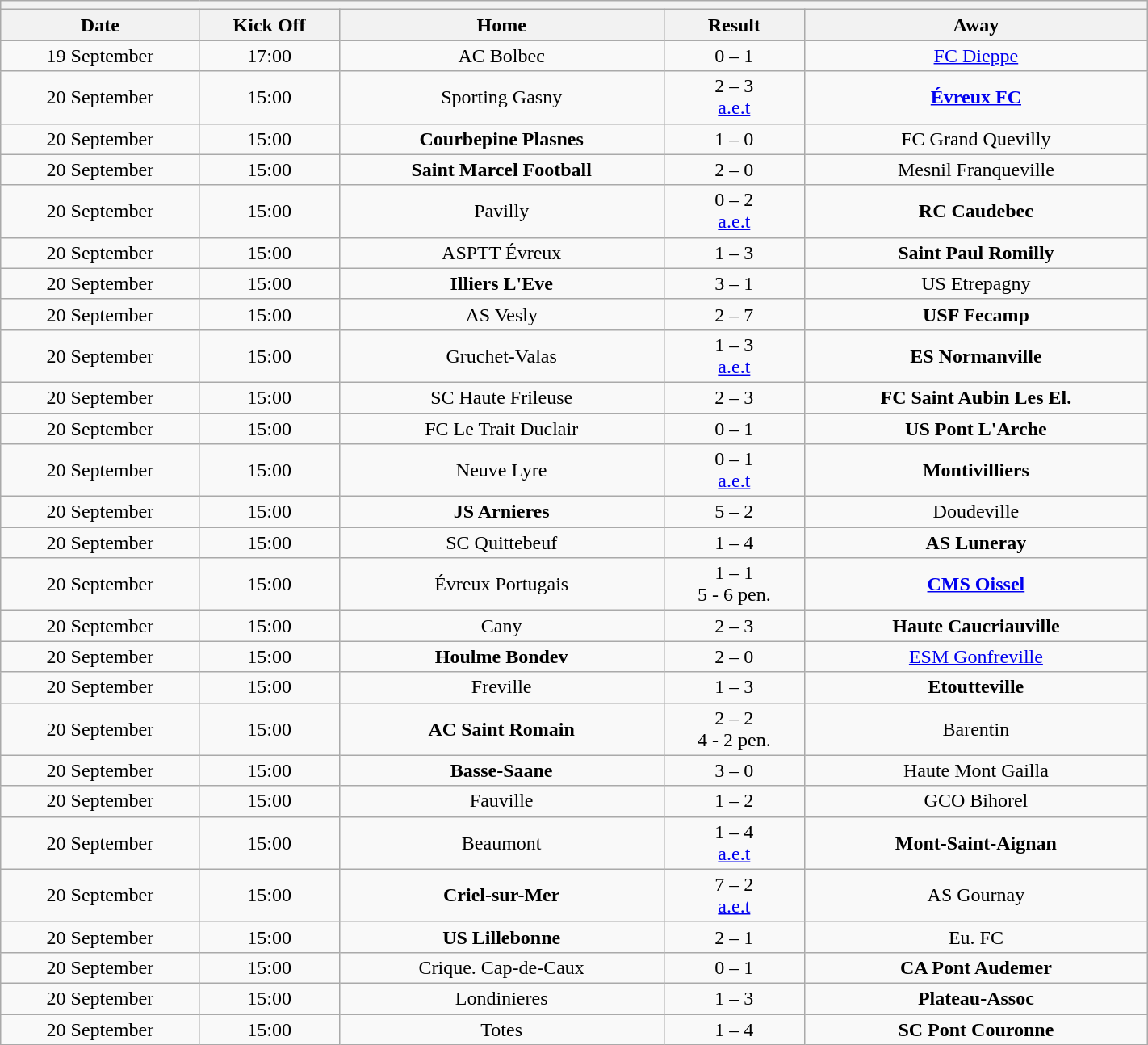<table class="wikitable collapsible collapsed" style="font-size: 100%; margin:0px;" width="75%">
<tr>
<th colspan="7" style="text-align:left;"></th>
</tr>
<tr>
<th><strong>Date</strong></th>
<th><strong>Kick Off</strong></th>
<th><strong>Home</strong></th>
<th><strong>Result</strong></th>
<th><strong>Away</strong></th>
</tr>
<tr>
<td align=center>19 September</td>
<td align=center>17:00</td>
<td align=center>AC Bolbec</td>
<td align=center>0 – 1</td>
<td align=center><a href='#'>FC Dieppe</a></td>
</tr>
<tr>
<td align=center>20 September</td>
<td align=center>15:00</td>
<td align=center>Sporting Gasny</td>
<td align=center>2 – 3 <br> <a href='#'>a.e.t</a></td>
<td align=center><strong><a href='#'>Évreux FC</a></strong></td>
</tr>
<tr>
<td align=center>20 September</td>
<td align=center>15:00</td>
<td align=center><strong>Courbepine Plasnes</strong></td>
<td align=center>1 – 0</td>
<td align=center>FC Grand Quevilly</td>
</tr>
<tr>
<td align=center>20 September</td>
<td align=center>15:00</td>
<td align=center><strong>Saint Marcel Football</strong></td>
<td align=center>2 – 0</td>
<td align=center>Mesnil Franqueville</td>
</tr>
<tr>
<td align=center>20 September</td>
<td align=center>15:00</td>
<td align=center>Pavilly</td>
<td align=center>0 – 2 <br> <a href='#'>a.e.t</a></td>
<td align=center><strong>RC Caudebec</strong></td>
</tr>
<tr>
<td align=center>20 September</td>
<td align=center>15:00</td>
<td align=center>ASPTT Évreux</td>
<td align=center>1 – 3</td>
<td align=center><strong>Saint Paul Romilly</strong></td>
</tr>
<tr>
<td align=center>20 September</td>
<td align=center>15:00</td>
<td align=center><strong>Illiers L'Eve</strong></td>
<td align=center>3 – 1</td>
<td align=center>US Etrepagny</td>
</tr>
<tr>
<td align=center>20 September</td>
<td align=center>15:00</td>
<td align=center>AS Vesly</td>
<td align=center>2 – 7</td>
<td align=center><strong>USF Fecamp</strong></td>
</tr>
<tr>
<td align=center>20 September</td>
<td align=center>15:00</td>
<td align=center>Gruchet-Valas</td>
<td align=center>1 – 3 <br> <a href='#'>a.e.t</a></td>
<td align=center><strong>ES Normanville</strong></td>
</tr>
<tr>
<td align=center>20 September</td>
<td align=center>15:00</td>
<td align=center>SC Haute Frileuse</td>
<td align=center>2 – 3</td>
<td align=center><strong>FC Saint Aubin Les El.</strong></td>
</tr>
<tr>
<td align=center>20 September</td>
<td align=center>15:00</td>
<td align=center>FC Le Trait Duclair</td>
<td align=center>0 – 1</td>
<td align=center><strong>US Pont L'Arche</strong></td>
</tr>
<tr>
<td align=center>20 September</td>
<td align=center>15:00</td>
<td align=center>Neuve Lyre</td>
<td align=center>0 – 1 <br> <a href='#'>a.e.t</a></td>
<td align=center><strong>Montivilliers</strong></td>
</tr>
<tr>
<td align=center>20 September</td>
<td align=center>15:00</td>
<td align=center><strong>JS Arnieres</strong></td>
<td align=center>5 – 2</td>
<td align=center>Doudeville</td>
</tr>
<tr>
<td align=center>20 September</td>
<td align=center>15:00</td>
<td align=center>SC Quittebeuf</td>
<td align=center>1 – 4</td>
<td align=center><strong>AS Luneray</strong></td>
</tr>
<tr>
<td align=center>20 September</td>
<td align=center>15:00</td>
<td align=center>Évreux Portugais</td>
<td align=center>1 – 1 <br> 5 - 6 pen.</td>
<td align=center><strong><a href='#'>CMS Oissel</a></strong></td>
</tr>
<tr>
<td align=center>20 September</td>
<td align=center>15:00</td>
<td align=center>Cany</td>
<td align=center>2 – 3</td>
<td align=center><strong>Haute Caucriauville</strong></td>
</tr>
<tr>
<td align=center>20 September</td>
<td align=center>15:00</td>
<td align=center><strong>Houlme Bondev</strong></td>
<td align=center>2 – 0</td>
<td align=center><a href='#'>ESM Gonfreville</a></td>
</tr>
<tr>
<td align=center>20 September</td>
<td align=center>15:00</td>
<td align=center>Freville</td>
<td align=center>1 – 3</td>
<td align=center><strong>Etoutteville</strong></td>
</tr>
<tr>
<td align=center>20 September</td>
<td align=center>15:00</td>
<td align=center><strong>AC Saint Romain</strong></td>
<td align=center>2 – 2 <br> 4 - 2 pen.</td>
<td align=center>Barentin</td>
</tr>
<tr>
<td align=center>20 September</td>
<td align=center>15:00</td>
<td align=center><strong>Basse-Saane</strong></td>
<td align=center>3 – 0</td>
<td align=center>Haute Mont Gailla</td>
</tr>
<tr>
<td align=center>20 September</td>
<td align=center>15:00</td>
<td align=center>Fauville</td>
<td align=center>1 – 2</td>
<td align=center>GCO Bihorel</td>
</tr>
<tr>
<td align=center>20 September</td>
<td align=center>15:00</td>
<td align=center>Beaumont</td>
<td align=center>1 – 4 <br> <a href='#'>a.e.t</a></td>
<td align=center><strong>Mont-Saint-Aignan</strong></td>
</tr>
<tr>
<td align=center>20 September</td>
<td align=center>15:00</td>
<td align=center><strong>Criel-sur-Mer</strong></td>
<td align=center>7 – 2 <br> <a href='#'>a.e.t</a></td>
<td align=center>AS Gournay</td>
</tr>
<tr>
<td align=center>20 September</td>
<td align=center>15:00</td>
<td align=center><strong>US Lillebonne</strong></td>
<td align=center>2 – 1</td>
<td align=center>Eu. FC</td>
</tr>
<tr>
<td align=center>20 September</td>
<td align=center>15:00</td>
<td align=center>Crique. Cap-de-Caux</td>
<td align=center>0 – 1</td>
<td align=center><strong>CA Pont Audemer</strong></td>
</tr>
<tr>
<td align=center>20 September</td>
<td align=center>15:00</td>
<td align=center>Londinieres</td>
<td align=center>1 – 3</td>
<td align=center><strong>Plateau-Assoc</strong></td>
</tr>
<tr>
<td align=center>20 September</td>
<td align=center>15:00</td>
<td align=center>Totes</td>
<td align=center>1 – 4</td>
<td align=center><strong>SC Pont Couronne</strong></td>
</tr>
</table>
